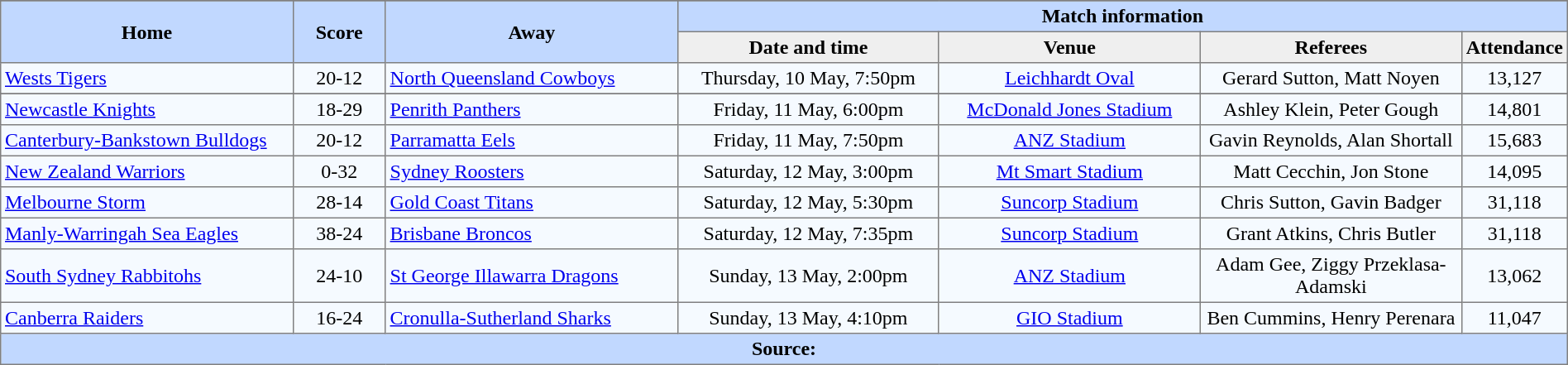<table border="1" cellpadding="3" cellspacing="0" style="border-collapse:collapse; text-align:center; width:100%;">
<tr style="background:#c1d8ff;">
</tr>
<tr style="background:#c1d8ff;">
<th rowspan="2" style="width:19%;">Home</th>
<th rowspan="2" style="width:6%;">Score</th>
<th rowspan="2" style="width:19%;">Away</th>
<th colspan=6>Match information</th>
</tr>
<tr style="background:#efefef;">
<th width=17%>Date and time</th>
<th width=17%>Venue</th>
<th width=17%>Referees</th>
<th width=5%>Attendance</th>
</tr>
<tr style="text-align:center; background:#f5faff;">
<td align="left"> <a href='#'>Wests Tigers</a></td>
<td align="center">20-12</td>
<td align="left"> <a href='#'>North Queensland Cowboys</a></td>
<td>Thursday, 10 May, 7:50pm</td>
<td><a href='#'>Leichhardt Oval</a></td>
<td>Gerard Sutton, Matt Noyen</td>
<td>13,127</td>
</tr>
<tr style="background:#c1d8ff;">
</tr>
<tr style="text-align:center; background:#f5faff;">
<td align="left"> <a href='#'>Newcastle Knights</a></td>
<td>18-29</td>
<td align="left"> <a href='#'>Penrith Panthers</a></td>
<td>Friday, 11 May, 6:00pm</td>
<td><a href='#'>McDonald Jones Stadium</a></td>
<td>Ashley Klein, Peter Gough</td>
<td>14,801</td>
</tr>
<tr style="text-align:center; background:#f5faff;">
<td align="left"> <a href='#'>Canterbury-Bankstown Bulldogs</a></td>
<td>20-12</td>
<td align="left"> <a href='#'>Parramatta Eels</a></td>
<td>Friday, 11 May, 7:50pm</td>
<td><a href='#'>ANZ Stadium</a></td>
<td>Gavin Reynolds, Alan Shortall</td>
<td>15,683</td>
</tr>
<tr style="text-align:center; background:#f5faff;">
<td align="left"> <a href='#'>New Zealand Warriors</a></td>
<td>0-32</td>
<td align="left"> <a href='#'>Sydney Roosters</a></td>
<td>Saturday, 12 May, 3:00pm</td>
<td><a href='#'>Mt Smart Stadium</a></td>
<td>Matt Cecchin, Jon Stone</td>
<td>14,095</td>
</tr>
<tr style="text-align:center; background:#f5faff;">
<td align="left"> <a href='#'>Melbourne Storm</a></td>
<td>28-14</td>
<td align="left"> <a href='#'>Gold Coast Titans</a></td>
<td>Saturday, 12 May, 5:30pm</td>
<td><a href='#'>Suncorp Stadium</a></td>
<td>Chris Sutton, Gavin Badger</td>
<td>31,118</td>
</tr>
<tr style="text-align:center; background:#f5faff;">
<td align="left"> <a href='#'>Manly-Warringah Sea Eagles</a></td>
<td>38-24</td>
<td align="left"> <a href='#'>Brisbane Broncos</a></td>
<td>Saturday, 12 May, 7:35pm</td>
<td><a href='#'>Suncorp Stadium</a></td>
<td>Grant Atkins, Chris Butler</td>
<td>31,118</td>
</tr>
<tr style="text-align:center; background:#f5faff;">
<td align="left"> <a href='#'>South Sydney Rabbitohs</a></td>
<td>24-10</td>
<td align="left"> <a href='#'>St George Illawarra Dragons</a></td>
<td>Sunday, 13 May, 2:00pm</td>
<td><a href='#'>ANZ Stadium</a></td>
<td>Adam Gee, Ziggy Przeklasa-Adamski</td>
<td>13,062</td>
</tr>
<tr style="text-align:center; background:#f5faff;">
<td align="left"> <a href='#'>Canberra Raiders</a></td>
<td>16-24</td>
<td align="left"> <a href='#'>Cronulla-Sutherland Sharks</a></td>
<td>Sunday, 13 May, 4:10pm</td>
<td><a href='#'>GIO Stadium</a></td>
<td>Ben Cummins, Henry Perenara</td>
<td>11,047</td>
</tr>
<tr style="background:#c1d8ff;">
<th colspan=7>Source:</th>
</tr>
</table>
